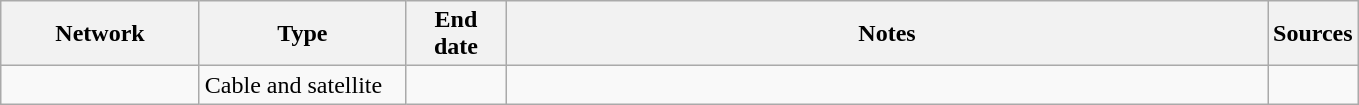<table class="wikitable">
<tr>
<th style="text-align:center; width:125px">Network</th>
<th style="text-align:center; width:130px">Type</th>
<th style="text-align:center; width:60px">End date</th>
<th style="text-align:center; width:500px">Notes</th>
<th style="text-align:center; width:30px">Sources</th>
</tr>
<tr>
<td></td>
<td>Cable and satellite</td>
<td></td>
<td></td>
<td></td>
</tr>
</table>
